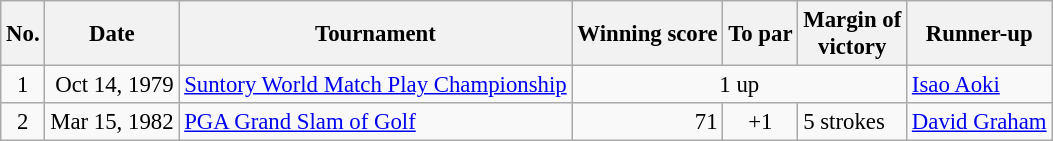<table class="wikitable" style="font-size:95%;">
<tr>
<th>No.</th>
<th>Date</th>
<th>Tournament</th>
<th>Winning score</th>
<th>To par</th>
<th>Margin of<br>victory</th>
<th>Runner-up</th>
</tr>
<tr>
<td align=center>1</td>
<td align=right>Oct 14, 1979</td>
<td><a href='#'>Suntory World Match Play Championship</a></td>
<td colspan=3 align=center>1 up</td>
<td> <a href='#'>Isao Aoki</a></td>
</tr>
<tr>
<td align=center>2</td>
<td align=right>Mar 15, 1982</td>
<td><a href='#'>PGA Grand Slam of Golf</a></td>
<td align=right>71</td>
<td align=center>+1</td>
<td>5 strokes</td>
<td> <a href='#'>David Graham</a></td>
</tr>
</table>
